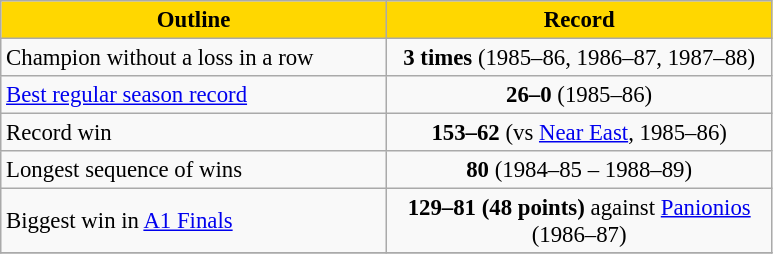<table class="wikitable" style="text-align: center; font-size:95%">
<tr>
<th style="color:black; background:#FFD700;" width="250">Outline</th>
<th style="color:black; background:#FFD700;" width="250">Record</th>
</tr>
<tr>
<td align="left">Champion without a loss in a row</td>
<td><strong>3 times</strong> (1985–86, 1986–87, 1987–88)</td>
</tr>
<tr>
<td align="left"><a href='#'>Best regular season record</a></td>
<td><strong>26–0</strong> (1985–86)</td>
</tr>
<tr>
<td align="left">Record win</td>
<td><strong>153–62</strong> (vs <a href='#'>Near East</a>, 1985–86)</td>
</tr>
<tr>
<td align="left">Longest sequence of wins</td>
<td><strong>80</strong> (1984–85 – 1988–89)</td>
</tr>
<tr>
<td align="left">Biggest win in <a href='#'>A1 Finals</a></td>
<td><strong>129–81 (48 points)</strong> against <a href='#'>Panionios</a> (1986–87)</td>
</tr>
<tr>
</tr>
</table>
